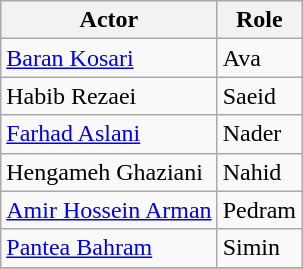<table class="wikitable">
<tr>
<th>Actor</th>
<th>Role</th>
</tr>
<tr>
<td><a href='#'>Baran Kosari</a></td>
<td>Ava</td>
</tr>
<tr>
<td>Habib Rezaei</td>
<td>Saeid</td>
</tr>
<tr>
<td><a href='#'>Farhad Aslani</a></td>
<td>Nader</td>
</tr>
<tr>
<td>Hengameh Ghaziani</td>
<td>Nahid</td>
</tr>
<tr>
<td><a href='#'>Amir Hossein Arman</a></td>
<td>Pedram</td>
</tr>
<tr>
<td><a href='#'>Pantea Bahram</a></td>
<td>Simin</td>
</tr>
<tr>
</tr>
</table>
